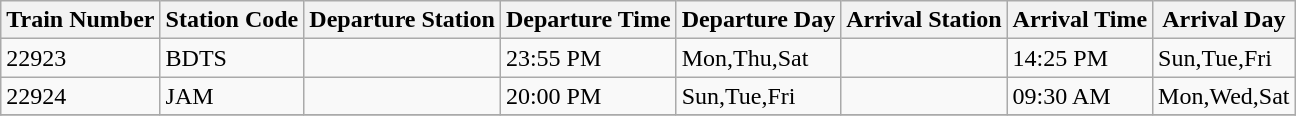<table class="wikitable">
<tr>
<th>Train Number</th>
<th>Station Code</th>
<th>Departure Station</th>
<th>Departure Time</th>
<th>Departure Day</th>
<th>Arrival Station</th>
<th>Arrival Time</th>
<th>Arrival Day</th>
</tr>
<tr>
<td>22923</td>
<td>BDTS</td>
<td></td>
<td>23:55 PM</td>
<td>Mon,Thu,Sat</td>
<td></td>
<td>14:25 PM</td>
<td>Sun,Tue,Fri</td>
</tr>
<tr>
<td>22924</td>
<td>JAM</td>
<td></td>
<td>20:00 PM</td>
<td>Sun,Tue,Fri</td>
<td></td>
<td>09:30 AM</td>
<td>Mon,Wed,Sat</td>
</tr>
<tr>
</tr>
</table>
